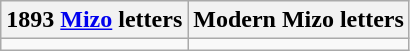<table class="wikitable">
<tr>
<th>1893 <a href='#'>Mizo</a> letters</th>
<th>Modern Mizo letters</th>
</tr>
<tr style="vertical-align:top; white-space:nowrap;">
<td></td>
<td></td>
</tr>
</table>
